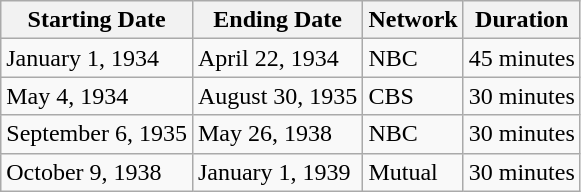<table class="wikitable">
<tr>
<th>Starting Date</th>
<th>Ending Date</th>
<th>Network</th>
<th>Duration</th>
</tr>
<tr>
<td>January 1, 1934</td>
<td>April 22, 1934</td>
<td>NBC</td>
<td>45 minutes</td>
</tr>
<tr>
<td>May 4, 1934</td>
<td>August 30, 1935</td>
<td>CBS</td>
<td>30 minutes</td>
</tr>
<tr>
<td>September 6, 1935</td>
<td>May 26, 1938</td>
<td>NBC</td>
<td>30 minutes</td>
</tr>
<tr>
<td>October 9, 1938</td>
<td>January 1, 1939</td>
<td>Mutual</td>
<td>30 minutes</td>
</tr>
</table>
